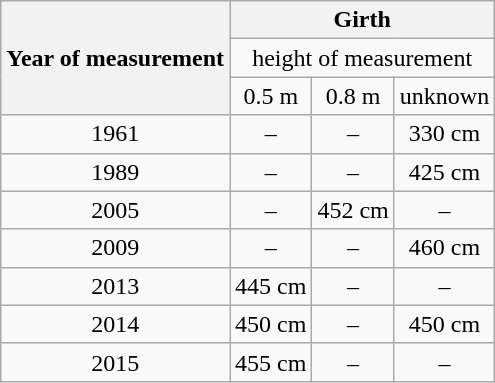<table class="wikitable" style="text-align:center;">
<tr>
<th rowspan="3">Year of measurement</th>
<th colspan="3">Girth</th>
</tr>
<tr>
<td colspan="3">height of measurement</td>
</tr>
<tr>
<td>0.5 m</td>
<td>0.8 m</td>
<td>unknown</td>
</tr>
<tr>
<td>1961</td>
<td>–</td>
<td>–</td>
<td>330 cm</td>
</tr>
<tr>
<td>1989</td>
<td>–</td>
<td>–</td>
<td>425 cm</td>
</tr>
<tr>
<td>2005</td>
<td>–</td>
<td>452 cm</td>
<td>–</td>
</tr>
<tr>
<td>2009</td>
<td>–</td>
<td>–</td>
<td>460 cm</td>
</tr>
<tr>
<td>2013</td>
<td>445 cm</td>
<td>–</td>
<td>–</td>
</tr>
<tr>
<td>2014</td>
<td>450 cm</td>
<td>–</td>
<td>450 cm</td>
</tr>
<tr>
<td>2015</td>
<td>455 cm</td>
<td>–</td>
<td>–</td>
</tr>
</table>
